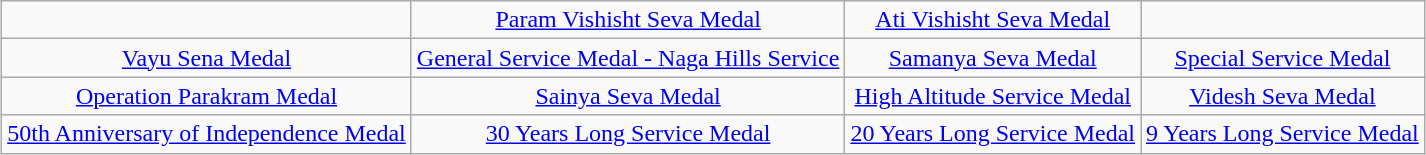<table class="wikitable" style="margin:1em auto; text-align:center;">
<tr>
<td></td>
<td><a href='#'>Param Vishisht Seva Medal</a></td>
<td><a href='#'>Ati Vishisht Seva Medal</a></td>
<td></td>
</tr>
<tr>
<td><a href='#'>Vayu Sena Medal</a></td>
<td><a href='#'>General Service Medal - Naga Hills Service</a></td>
<td><a href='#'>Samanya Seva Medal</a></td>
<td><a href='#'>Special Service Medal</a></td>
</tr>
<tr>
<td><a href='#'>Operation Parakram Medal</a></td>
<td><a href='#'>Sainya Seva Medal</a></td>
<td><a href='#'>High Altitude Service Medal</a></td>
<td><a href='#'>Videsh Seva Medal</a></td>
</tr>
<tr>
<td><a href='#'>50th Anniversary of Independence Medal</a></td>
<td><a href='#'>30 Years Long Service Medal</a></td>
<td><a href='#'>20 Years Long Service Medal</a></td>
<td><a href='#'>9 Years Long Service Medal</a></td>
</tr>
</table>
